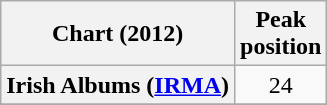<table class="wikitable sortable plainrowheaders">
<tr>
<th scope="col">Chart (2012)</th>
<th scope="col">Peak<br>position</th>
</tr>
<tr>
<th scope="row">Irish Albums (<a href='#'>IRMA</a>)</th>
<td style="text-align:center;">24</td>
</tr>
<tr>
</tr>
<tr>
</tr>
<tr>
</tr>
<tr>
</tr>
</table>
